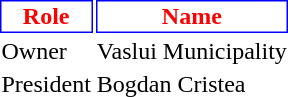<table class="toccolours">
<tr>
<th style="background:#FFFFFF;color:#FF0000;border:1px solid #0000FF;">Role</th>
<th style="background:#FFFFFF;color:#FF0000;border:1px solid #0000FF;">Name</th>
</tr>
<tr>
<td>Owner</td>
<td> Vaslui Municipality</td>
</tr>
<tr>
<td>President</td>
<td> Bogdan Cristea</td>
</tr>
</table>
